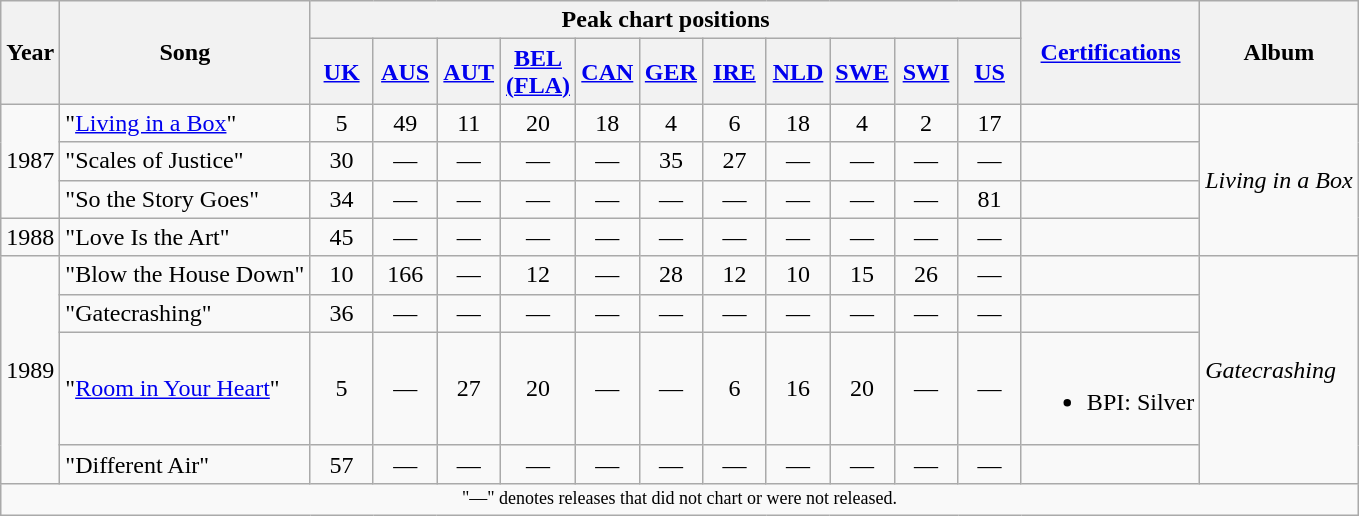<table class="wikitable">
<tr>
<th scope="col" rowspan="2">Year</th>
<th scope="col" rowspan="2">Song</th>
<th scope="col" colspan="11">Peak chart positions</th>
<th scope="col" rowspan="2"><a href='#'>Certifications</a></th>
<th scope="col" rowspan="2">Album</th>
</tr>
<tr>
<th style="width:35px;"><a href='#'>UK</a><br></th>
<th style="width:35px;"><a href='#'>AUS</a><br></th>
<th style="width:35px;"><a href='#'>AUT</a><br></th>
<th style="width:35px;"><a href='#'>BEL<br>(FLA)</a><br></th>
<th style="width:35px;"><a href='#'>CAN</a><br></th>
<th style="width:35px;"><a href='#'>GER</a><br></th>
<th style="width:35px;"><a href='#'>IRE</a><br></th>
<th style="width:35px;"><a href='#'>NLD</a><br></th>
<th style="width:35px;"><a href='#'>SWE</a><br></th>
<th style="width:35px;"><a href='#'>SWI</a><br></th>
<th style="width:35px;"><a href='#'>US</a><br></th>
</tr>
<tr>
<td rowspan=3>1987</td>
<td>"<a href='#'>Living in a Box</a>"</td>
<td style="text-align:center;">5</td>
<td style="text-align:center;">49</td>
<td style="text-align:center;">11</td>
<td style="text-align:center;">20</td>
<td style="text-align:center;">18</td>
<td style="text-align:center;">4</td>
<td style="text-align:center;">6</td>
<td style="text-align:center;">18</td>
<td style="text-align:center;">4</td>
<td style="text-align:center;">2</td>
<td style="text-align:center;">17</td>
<td></td>
<td rowspan=4><em>Living in a Box</em></td>
</tr>
<tr>
<td>"Scales of Justice"</td>
<td style="text-align:center;">30</td>
<td style="text-align:center;">—</td>
<td style="text-align:center;">—</td>
<td style="text-align:center;">—</td>
<td style="text-align:center;">—</td>
<td style="text-align:center;">35</td>
<td style="text-align:center;">27</td>
<td style="text-align:center;">—</td>
<td style="text-align:center;">—</td>
<td style="text-align:center;">—</td>
<td style="text-align:center;">—</td>
<td></td>
</tr>
<tr>
<td>"So the Story Goes"</td>
<td style="text-align:center;">34</td>
<td style="text-align:center;">—</td>
<td style="text-align:center;">—</td>
<td style="text-align:center;">—</td>
<td style="text-align:center;">—</td>
<td style="text-align:center;">—</td>
<td style="text-align:center;">—</td>
<td style="text-align:center;">—</td>
<td style="text-align:center;">—</td>
<td style="text-align:center;">—</td>
<td style="text-align:center;">81</td>
<td></td>
</tr>
<tr>
<td>1988</td>
<td>"Love Is the Art"</td>
<td style="text-align:center;">45</td>
<td style="text-align:center;">—</td>
<td style="text-align:center;">—</td>
<td style="text-align:center;">—</td>
<td style="text-align:center;">—</td>
<td style="text-align:center;">—</td>
<td style="text-align:center;">—</td>
<td style="text-align:center;">—</td>
<td style="text-align:center;">—</td>
<td style="text-align:center;">—</td>
<td style="text-align:center;">—</td>
<td></td>
</tr>
<tr>
<td rowspan=4>1989</td>
<td>"Blow the House Down"</td>
<td style="text-align:center;">10</td>
<td style="text-align:center;">166</td>
<td style="text-align:center;">—</td>
<td style="text-align:center;">12</td>
<td style="text-align:center;">—</td>
<td style="text-align:center;">28</td>
<td style="text-align:center;">12</td>
<td style="text-align:center;">10</td>
<td style="text-align:center;">15</td>
<td style="text-align:center;">26</td>
<td style="text-align:center;">—</td>
<td></td>
<td rowspan=4><em>Gatecrashing</em></td>
</tr>
<tr>
<td>"Gatecrashing"</td>
<td style="text-align:center;">36</td>
<td style="text-align:center;">—</td>
<td style="text-align:center;">—</td>
<td style="text-align:center;">—</td>
<td style="text-align:center;">—</td>
<td style="text-align:center;">—</td>
<td style="text-align:center;">—</td>
<td style="text-align:center;">—</td>
<td style="text-align:center;">—</td>
<td style="text-align:center;">—</td>
<td style="text-align:center;">—</td>
<td></td>
</tr>
<tr>
<td>"<a href='#'>Room in Your Heart</a>"</td>
<td style="text-align:center;">5</td>
<td style="text-align:center;">—</td>
<td style="text-align:center;">27</td>
<td style="text-align:center;">20</td>
<td style="text-align:center;">—</td>
<td style="text-align:center;">—</td>
<td style="text-align:center;">6</td>
<td style="text-align:center;">16</td>
<td style="text-align:center;">20</td>
<td style="text-align:center;">—</td>
<td style="text-align:center;">—</td>
<td><br><ul><li>BPI: Silver</li></ul></td>
</tr>
<tr>
<td>"Different Air"</td>
<td style="text-align:center;">57</td>
<td style="text-align:center;">—</td>
<td style="text-align:center;">—</td>
<td style="text-align:center;">—</td>
<td style="text-align:center;">—</td>
<td style="text-align:center;">—</td>
<td style="text-align:center;">—</td>
<td style="text-align:center;">—</td>
<td style="text-align:center;">—</td>
<td style="text-align:center;">—</td>
<td style="text-align:center;">—</td>
<td></td>
</tr>
<tr>
<td colspan="17" style="text-align:center; font-size:9pt;">"—" denotes releases that did not chart or were not released.</td>
</tr>
</table>
